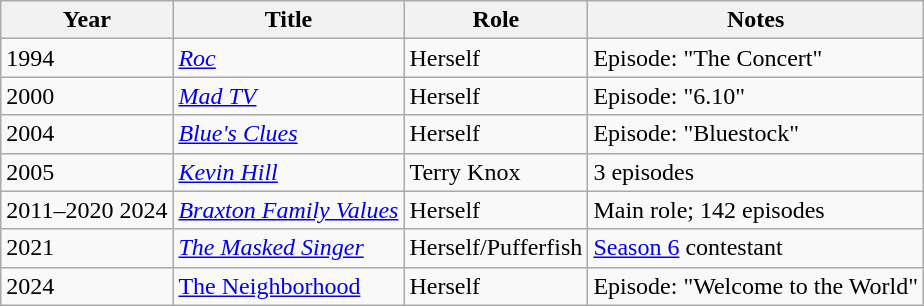<table class="wikitable plainrowheaders" style="text-align:left;">
<tr>
<th>Year</th>
<th>Title</th>
<th>Role</th>
<th>Notes</th>
</tr>
<tr>
<td>1994</td>
<td><em><a href='#'>Roc</a></em></td>
<td>Herself</td>
<td>Episode: "The Concert"</td>
</tr>
<tr>
<td>2000</td>
<td><em><a href='#'>Mad TV</a></em></td>
<td>Herself</td>
<td>Episode: "6.10"</td>
</tr>
<tr>
<td>2004</td>
<td><em><a href='#'>Blue's Clues</a></em></td>
<td>Herself</td>
<td>Episode: "Bluestock"</td>
</tr>
<tr>
<td>2005</td>
<td><em><a href='#'>Kevin Hill</a></em></td>
<td>Terry Knox</td>
<td>3 episodes</td>
</tr>
<tr>
<td>2011–2020 2024</td>
<td><em><a href='#'>Braxton Family Values</a></em></td>
<td>Herself</td>
<td>Main role; 142 episodes</td>
</tr>
<tr>
<td>2021</td>
<td><em><a href='#'>The Masked Singer</a></em></td>
<td>Herself/Pufferfish</td>
<td><a href='#'>Season 6</a> contestant</td>
</tr>
<tr>
<td>2024</td>
<td><a href='#'>The Neighborhood</a></td>
<td>Herself</td>
<td>Episode: "Welcome to the World"</td>
</tr>
</table>
